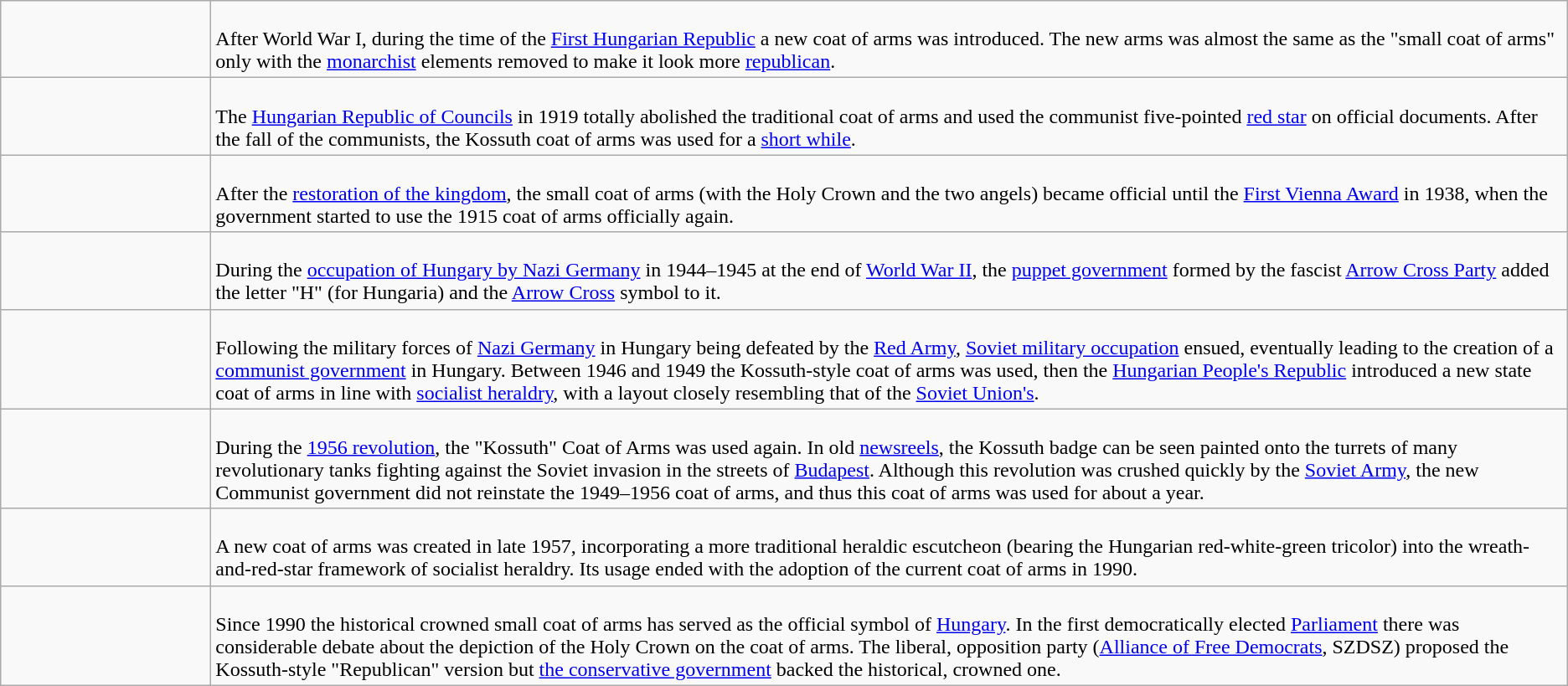<table class="wikitable">
<tr>
<td width="160px"></td>
<td><br>After World War I, during the time of the <a href='#'>First Hungarian Republic</a> a new coat of arms was introduced. The new arms was almost the same as the "small coat of arms" only with the <a href='#'>monarchist</a> elements removed to make it look more <a href='#'>republican</a>.</td>
</tr>
<tr>
<td></td>
<td><br>The <a href='#'>Hungarian Republic of Councils</a> in 1919 totally abolished the traditional coat of arms and used the communist five-pointed <a href='#'>red star</a> on official documents. After the fall of the communists, the Kossuth coat of arms was used for a <a href='#'>short while</a>.</td>
</tr>
<tr>
<td></td>
<td><br>After the <a href='#'>restoration of the kingdom</a>, the small coat of arms (with the Holy Crown and the two angels) became official until the <a href='#'>First Vienna Award</a> in 1938, when the government started to use the 1915 coat of arms officially again.</td>
</tr>
<tr>
<td></td>
<td><br>During the <a href='#'>occupation of Hungary by Nazi Germany</a> in 1944–1945 at the end of <a href='#'>World War II</a>, the <a href='#'>puppet government</a> formed by the fascist <a href='#'>Arrow Cross Party</a> added the letter "H" (for Hungaria) and the <a href='#'>Arrow Cross</a> symbol to it.</td>
</tr>
<tr>
<td></td>
<td><br>Following the military forces of <a href='#'>Nazi Germany</a> in Hungary being defeated by the <a href='#'>Red Army</a>, <a href='#'>Soviet military occupation</a> ensued, eventually leading to the creation of a <a href='#'>communist government</a> in Hungary. Between 1946 and 1949 the Kossuth-style coat of arms was used, then the <a href='#'>Hungarian People's Republic</a> introduced a new state coat of arms in line with <a href='#'>socialist heraldry</a>, with a layout closely resembling that of the <a href='#'>Soviet Union's</a>.</td>
</tr>
<tr>
<td></td>
<td><br>During the <a href='#'>1956 revolution</a>, the "Kossuth" Coat of Arms was used again. In old <a href='#'>newsreels</a>, the Kossuth badge can be seen painted onto the turrets of many revolutionary tanks fighting against the Soviet invasion in the streets of <a href='#'>Budapest</a>. Although this revolution was crushed quickly by the <a href='#'>Soviet Army</a>, the new Communist government did not reinstate the 1949–1956 coat of arms, and thus this coat of arms was used for about a year.</td>
</tr>
<tr>
<td></td>
<td><br>A new coat of arms was created in late 1957, incorporating a more traditional heraldic escutcheon (bearing the Hungarian red-white-green tricolor) into the wreath-and-red-star framework of socialist heraldry. Its usage ended with the adoption of the current coat of arms in 1990.</td>
</tr>
<tr>
<td></td>
<td><br>Since 1990 the historical crowned small coat of arms has served as the official symbol of <a href='#'>Hungary</a>. In the first democratically elected <a href='#'>Parliament</a> there was considerable debate about the depiction of the Holy Crown on the coat of arms. The liberal, opposition party (<a href='#'>Alliance of Free Democrats</a>, SZDSZ) proposed the Kossuth-style "Republican" version but <a href='#'>the conservative government</a> backed the historical, crowned one.</td>
</tr>
</table>
